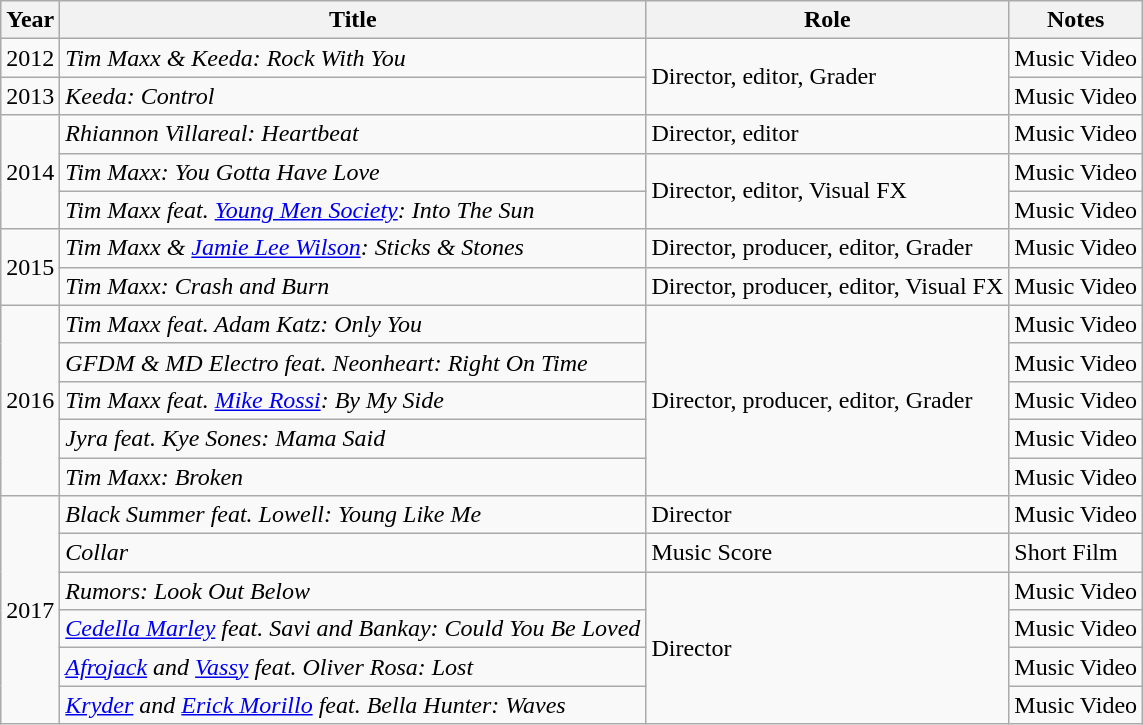<table class="wikitable">
<tr>
<th>Year</th>
<th>Title</th>
<th>Role</th>
<th>Notes</th>
</tr>
<tr>
<td>2012</td>
<td><em>Tim Maxx & Keeda: Rock With You</em></td>
<td rowspan="2">Director, editor, Grader</td>
<td>Music Video</td>
</tr>
<tr>
<td>2013</td>
<td><em>Keeda: Control</em></td>
<td>Music Video</td>
</tr>
<tr>
<td rowspan="3">2014</td>
<td><em>Rhiannon Villareal: Heartbeat</em></td>
<td>Director, editor</td>
<td>Music Video</td>
</tr>
<tr>
<td><em>Tim Maxx: You Gotta Have Love</em></td>
<td rowspan="2">Director, editor, Visual FX</td>
<td>Music Video</td>
</tr>
<tr>
<td><em>Tim Maxx feat. <a href='#'>Young Men Society</a>: Into The Sun</em></td>
<td>Music Video</td>
</tr>
<tr>
<td rowspan="2">2015</td>
<td><em>Tim Maxx & <a href='#'>Jamie Lee Wilson</a>: Sticks & Stones</em></td>
<td>Director, producer, editor, Grader</td>
<td>Music Video</td>
</tr>
<tr>
<td><em>Tim Maxx: Crash and Burn</em></td>
<td>Director, producer, editor, Visual FX</td>
<td>Music Video</td>
</tr>
<tr>
<td rowspan="5">2016</td>
<td><em>Tim Maxx feat. Adam Katz: Only You</em></td>
<td rowspan="5">Director, producer, editor, Grader</td>
<td>Music Video</td>
</tr>
<tr>
<td><em>GFDM & MD Electro feat. Neonheart: Right On Time</em></td>
<td>Music Video</td>
</tr>
<tr>
<td><em>Tim Maxx feat. <a href='#'>Mike Rossi</a>: By My Side</em></td>
<td>Music Video</td>
</tr>
<tr>
<td><em>Jyra feat. Kye Sones: Mama Said</em></td>
<td>Music Video</td>
</tr>
<tr>
<td><em>Tim Maxx: Broken</em></td>
<td>Music Video</td>
</tr>
<tr>
<td rowspan="6">2017</td>
<td><em>Black Summer feat. Lowell: Young Like Me</em></td>
<td>Director</td>
<td>Music Video</td>
</tr>
<tr>
<td><em>Collar</em></td>
<td>Music Score</td>
<td>Short Film</td>
</tr>
<tr>
<td><em>Rumors: Look Out Below</em></td>
<td rowspan="4">Director</td>
<td>Music Video</td>
</tr>
<tr>
<td><em><a href='#'>Cedella Marley</a> feat. Savi and Bankay: Could You Be Loved</em></td>
<td>Music Video</td>
</tr>
<tr>
<td><em><a href='#'>Afrojack</a> and <a href='#'>Vassy</a> feat. Oliver Rosa: Lost</em></td>
<td>Music Video</td>
</tr>
<tr>
<td><em><a href='#'>Kryder</a> and <a href='#'>Erick Morillo</a> feat. Bella Hunter: Waves</em></td>
<td>Music Video</td>
</tr>
</table>
